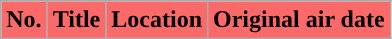<table class="wikitable plainrowheaders" style="background: ;">
<tr>
<th scope="col" style="background:#FB6969; color:#000;">No.</th>
<th scope="col" style="background:#FB6969; color:#000;">Title</th>
<th scope="col" style="background:#FB6969; color:#000;">Location</th>
<th scope="col" style="background:#FB6969; color:#000;">Original air date<br>


</th>
</tr>
</table>
